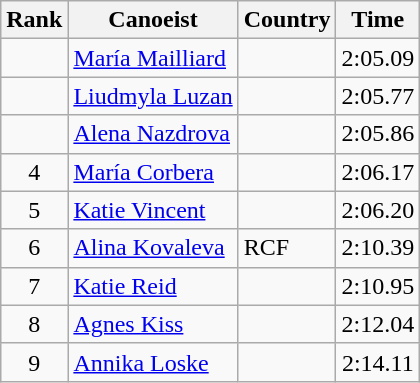<table class="wikitable" style="text-align:center">
<tr>
<th>Rank</th>
<th>Canoeist</th>
<th>Country</th>
<th>Time</th>
</tr>
<tr>
<td></td>
<td align="left"><a href='#'>María Mailliard</a></td>
<td align="left"></td>
<td>2:05.09</td>
</tr>
<tr>
<td></td>
<td align="left"><a href='#'>Liudmyla Luzan</a></td>
<td align="left"></td>
<td>2:05.77</td>
</tr>
<tr>
<td></td>
<td align="left"><a href='#'>Alena Nazdrova</a></td>
<td align="left"></td>
<td>2:05.86</td>
</tr>
<tr>
<td>4</td>
<td align="left"><a href='#'>María Corbera</a></td>
<td align="left"></td>
<td>2:06.17</td>
</tr>
<tr>
<td>5</td>
<td align="left"><a href='#'>Katie Vincent</a></td>
<td align="left"></td>
<td>2:06.20</td>
</tr>
<tr>
<td>6</td>
<td align="left"><a href='#'>Alina Kovaleva</a></td>
<td align="left"> RCF</td>
<td>2:10.39</td>
</tr>
<tr>
<td>7</td>
<td align="left"><a href='#'>Katie Reid</a></td>
<td align="left"></td>
<td>2:10.95</td>
</tr>
<tr>
<td>8</td>
<td align="left"><a href='#'>Agnes Kiss</a></td>
<td align="left"></td>
<td>2:12.04</td>
</tr>
<tr>
<td>9</td>
<td align="left"><a href='#'>Annika Loske</a></td>
<td align="left"></td>
<td>2:14.11</td>
</tr>
</table>
